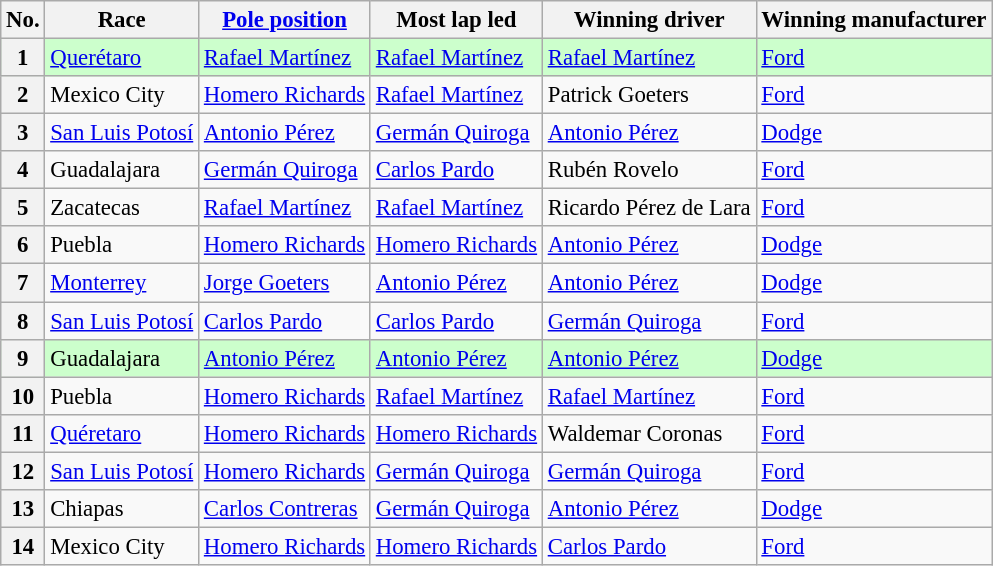<table class="wikitable sortable" style="font-size:95%">
<tr>
<th>No.</th>
<th>Race</th>
<th><a href='#'>Pole position</a></th>
<th>Most lap led</th>
<th>Winning driver</th>
<th>Winning manufacturer</th>
</tr>
<tr style="background:#ccffcc;">
<th>1</th>
<td><a href='#'>Querétaro</a></td>
<td><a href='#'>Rafael Martínez</a></td>
<td><a href='#'>Rafael Martínez</a></td>
<td><a href='#'>Rafael Martínez</a></td>
<td><a href='#'>Ford</a></td>
</tr>
<tr>
<th>2</th>
<td>Mexico City</td>
<td><a href='#'>Homero Richards</a></td>
<td><a href='#'>Rafael Martínez</a></td>
<td>Patrick Goeters</td>
<td><a href='#'>Ford</a></td>
</tr>
<tr>
<th>3</th>
<td><a href='#'>San Luis Potosí</a></td>
<td><a href='#'>Antonio Pérez</a></td>
<td><a href='#'>Germán Quiroga</a></td>
<td><a href='#'>Antonio Pérez</a></td>
<td><a href='#'>Dodge</a></td>
</tr>
<tr>
<th>4</th>
<td>Guadalajara</td>
<td><a href='#'>Germán Quiroga</a></td>
<td><a href='#'>Carlos Pardo</a></td>
<td>Rubén Rovelo</td>
<td><a href='#'>Ford</a></td>
</tr>
<tr>
<th>5</th>
<td>Zacatecas</td>
<td><a href='#'>Rafael Martínez</a></td>
<td><a href='#'>Rafael Martínez</a></td>
<td>Ricardo Pérez de Lara</td>
<td><a href='#'>Ford</a></td>
</tr>
<tr>
<th>6</th>
<td>Puebla</td>
<td><a href='#'>Homero Richards</a></td>
<td><a href='#'>Homero Richards</a></td>
<td><a href='#'>Antonio Pérez</a></td>
<td><a href='#'>Dodge</a></td>
</tr>
<tr>
<th>7</th>
<td><a href='#'>Monterrey</a></td>
<td><a href='#'>Jorge Goeters</a></td>
<td><a href='#'>Antonio Pérez</a></td>
<td><a href='#'>Antonio Pérez</a></td>
<td><a href='#'>Dodge</a></td>
</tr>
<tr>
<th>8</th>
<td><a href='#'>San Luis Potosí</a></td>
<td><a href='#'>Carlos Pardo</a></td>
<td><a href='#'>Carlos Pardo</a></td>
<td><a href='#'>Germán Quiroga</a></td>
<td><a href='#'>Ford</a></td>
</tr>
<tr style="background:#ccffcc;">
<th>9</th>
<td>Guadalajara</td>
<td><a href='#'>Antonio Pérez</a></td>
<td><a href='#'>Antonio Pérez</a></td>
<td><a href='#'>Antonio Pérez</a></td>
<td><a href='#'>Dodge</a></td>
</tr>
<tr>
<th>10</th>
<td>Puebla</td>
<td><a href='#'>Homero Richards</a></td>
<td><a href='#'>Rafael Martínez</a></td>
<td><a href='#'>Rafael Martínez</a></td>
<td><a href='#'>Ford</a></td>
</tr>
<tr>
<th>11</th>
<td><a href='#'>Quéretaro</a></td>
<td><a href='#'>Homero Richards</a></td>
<td><a href='#'>Homero Richards</a></td>
<td>Waldemar Coronas</td>
<td><a href='#'>Ford</a></td>
</tr>
<tr>
<th>12</th>
<td><a href='#'>San Luis Potosí</a></td>
<td><a href='#'>Homero Richards</a></td>
<td><a href='#'>Germán Quiroga</a></td>
<td><a href='#'>Germán Quiroga</a></td>
<td><a href='#'>Ford</a></td>
</tr>
<tr>
<th>13</th>
<td>Chiapas</td>
<td><a href='#'>Carlos Contreras</a></td>
<td><a href='#'>Germán Quiroga</a></td>
<td><a href='#'>Antonio Pérez</a></td>
<td><a href='#'>Dodge</a></td>
</tr>
<tr>
<th>14</th>
<td>Mexico City</td>
<td><a href='#'>Homero Richards</a></td>
<td><a href='#'>Homero Richards</a></td>
<td><a href='#'>Carlos Pardo</a></td>
<td><a href='#'>Ford</a></td>
</tr>
</table>
